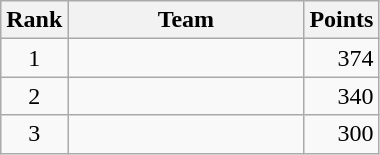<table class="wikitable" border="1">
<tr>
<th width=30>Rank</th>
<th width=150>Team</th>
<th width=25>Points</th>
</tr>
<tr>
<td align=center>1</td>
<td></td>
<td align=right>374</td>
</tr>
<tr>
<td align=center>2</td>
<td></td>
<td align=right>340</td>
</tr>
<tr>
<td align=center>3</td>
<td></td>
<td align=right>300</td>
</tr>
</table>
